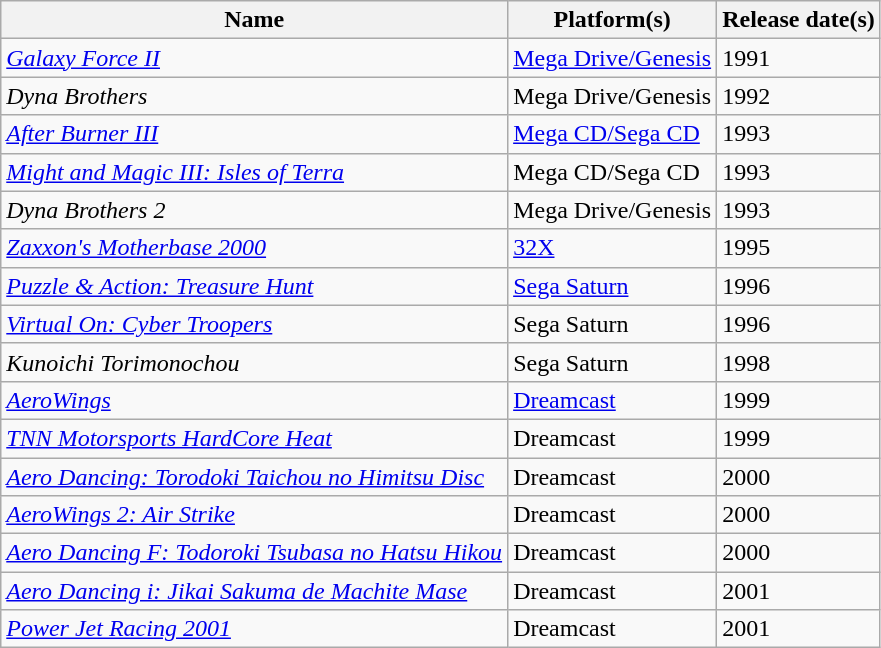<table class="wikitable sortable">
<tr>
<th>Name</th>
<th>Platform(s)</th>
<th>Release date(s)</th>
</tr>
<tr>
<td><em><a href='#'>Galaxy Force II</a></em></td>
<td><a href='#'>Mega Drive/Genesis</a></td>
<td>1991</td>
</tr>
<tr>
<td><em>Dyna Brothers</em></td>
<td>Mega Drive/Genesis</td>
<td>1992</td>
</tr>
<tr>
<td><em><a href='#'>After Burner III</a></em></td>
<td><a href='#'>Mega CD/Sega CD</a></td>
<td>1993</td>
</tr>
<tr>
<td><em><a href='#'>Might and Magic III: Isles of Terra</a></em></td>
<td>Mega CD/Sega CD</td>
<td>1993</td>
</tr>
<tr>
<td><em>Dyna Brothers 2</em></td>
<td>Mega Drive/Genesis</td>
<td>1993</td>
</tr>
<tr>
<td><em><a href='#'>Zaxxon's Motherbase 2000</a></em></td>
<td><a href='#'>32X</a></td>
<td>1995</td>
</tr>
<tr>
<td><em><a href='#'>Puzzle & Action: Treasure Hunt</a></em></td>
<td><a href='#'>Sega Saturn</a></td>
<td>1996</td>
</tr>
<tr>
<td><em><a href='#'>Virtual On: Cyber Troopers</a></em></td>
<td>Sega Saturn</td>
<td>1996</td>
</tr>
<tr>
<td><em>Kunoichi Torimonochou</em></td>
<td>Sega Saturn</td>
<td>1998</td>
</tr>
<tr>
<td><em><a href='#'>AeroWings</a></em></td>
<td><a href='#'>Dreamcast</a></td>
<td>1999</td>
</tr>
<tr>
<td><em><a href='#'>TNN Motorsports HardCore Heat</a></em></td>
<td>Dreamcast</td>
<td>1999</td>
</tr>
<tr>
<td><em><a href='#'>Aero Dancing: Torodoki Taichou no Himitsu Disc</a></em></td>
<td>Dreamcast</td>
<td>2000</td>
</tr>
<tr>
<td><em><a href='#'>AeroWings 2: Air Strike</a></em></td>
<td>Dreamcast</td>
<td>2000</td>
</tr>
<tr>
<td><em><a href='#'>Aero Dancing F: Todoroki Tsubasa no Hatsu Hikou</a></em></td>
<td>Dreamcast</td>
<td>2000</td>
</tr>
<tr>
<td><em><a href='#'>Aero Dancing i: Jikai Sakuma de Machite Mase</a></em></td>
<td>Dreamcast</td>
<td>2001</td>
</tr>
<tr>
<td><em><a href='#'>Power Jet Racing 2001</a></em></td>
<td>Dreamcast</td>
<td>2001</td>
</tr>
</table>
